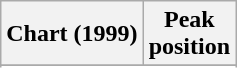<table class="wikitable sortable plainrowheaders" style="text-align:center">
<tr>
<th scope="col">Chart (1999)</th>
<th scope="col">Peak<br>position</th>
</tr>
<tr>
</tr>
<tr>
</tr>
<tr>
</tr>
<tr>
</tr>
<tr>
</tr>
<tr>
</tr>
<tr>
</tr>
<tr>
</tr>
<tr>
</tr>
<tr>
</tr>
<tr>
</tr>
</table>
